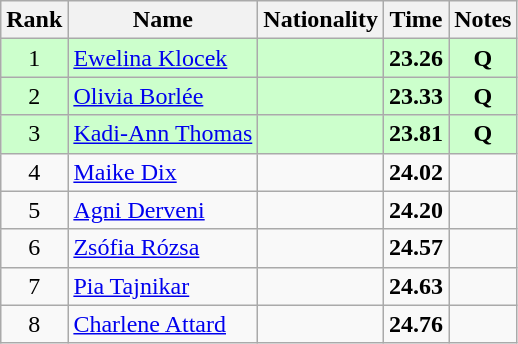<table class="wikitable sortable" style="text-align:center">
<tr>
<th>Rank</th>
<th>Name</th>
<th>Nationality</th>
<th>Time</th>
<th>Notes</th>
</tr>
<tr bgcolor=ccffcc>
<td>1</td>
<td align=left><a href='#'>Ewelina Klocek</a></td>
<td align=left></td>
<td><strong>23.26</strong></td>
<td><strong>Q</strong></td>
</tr>
<tr bgcolor=ccffcc>
<td>2</td>
<td align=left><a href='#'>Olivia Borlée</a></td>
<td align=left></td>
<td><strong>23.33</strong></td>
<td><strong>Q</strong></td>
</tr>
<tr bgcolor=ccffcc>
<td>3</td>
<td align=left><a href='#'>Kadi-Ann Thomas</a></td>
<td align=left></td>
<td><strong>23.81</strong></td>
<td><strong>Q</strong></td>
</tr>
<tr>
<td>4</td>
<td align=left><a href='#'>Maike Dix</a></td>
<td align=left></td>
<td><strong>24.02</strong></td>
<td></td>
</tr>
<tr>
<td>5</td>
<td align=left><a href='#'>Agni Derveni</a></td>
<td align=left></td>
<td><strong>24.20</strong></td>
<td></td>
</tr>
<tr>
<td>6</td>
<td align=left><a href='#'>Zsófia Rózsa</a></td>
<td align=left></td>
<td><strong>24.57</strong></td>
<td></td>
</tr>
<tr>
<td>7</td>
<td align=left><a href='#'>Pia Tajnikar</a></td>
<td align=left></td>
<td><strong>24.63</strong></td>
<td></td>
</tr>
<tr>
<td>8</td>
<td align=left><a href='#'>Charlene Attard</a></td>
<td align=left></td>
<td><strong>24.76</strong></td>
<td></td>
</tr>
</table>
